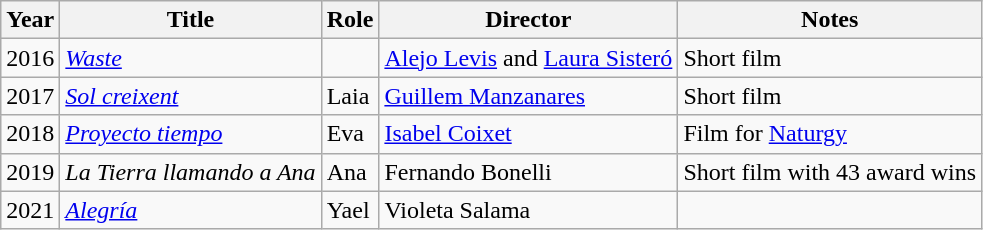<table class="wikitable sortable">
<tr>
<th>Year</th>
<th>Title</th>
<th>Role</th>
<th>Director</th>
<th>Notes</th>
</tr>
<tr>
<td>2016</td>
<td><em><a href='#'>Waste</a></em></td>
<td></td>
<td><a href='#'>Alejo Levis</a> and <a href='#'>Laura Sisteró</a></td>
<td>Short film</td>
</tr>
<tr>
<td>2017</td>
<td><em><a href='#'>Sol creixent</a></em></td>
<td>Laia</td>
<td><a href='#'>Guillem Manzanares</a></td>
<td>Short film</td>
</tr>
<tr>
<td>2018</td>
<td><em><a href='#'>Proyecto tiempo</a></em></td>
<td>Eva</td>
<td><a href='#'>Isabel Coixet</a></td>
<td>Film for <a href='#'>Naturgy</a></td>
</tr>
<tr>
<td>2019</td>
<td><em>La Tierra llamando a Ana</em></td>
<td>Ana</td>
<td>Fernando Bonelli</td>
<td>Short film with 43 award wins</td>
</tr>
<tr>
<td>2021</td>
<td><em><a href='#'>Alegría</a></td>
<td>Yael</td>
<td>Violeta Salama</td>
<td></td>
</tr>
</table>
